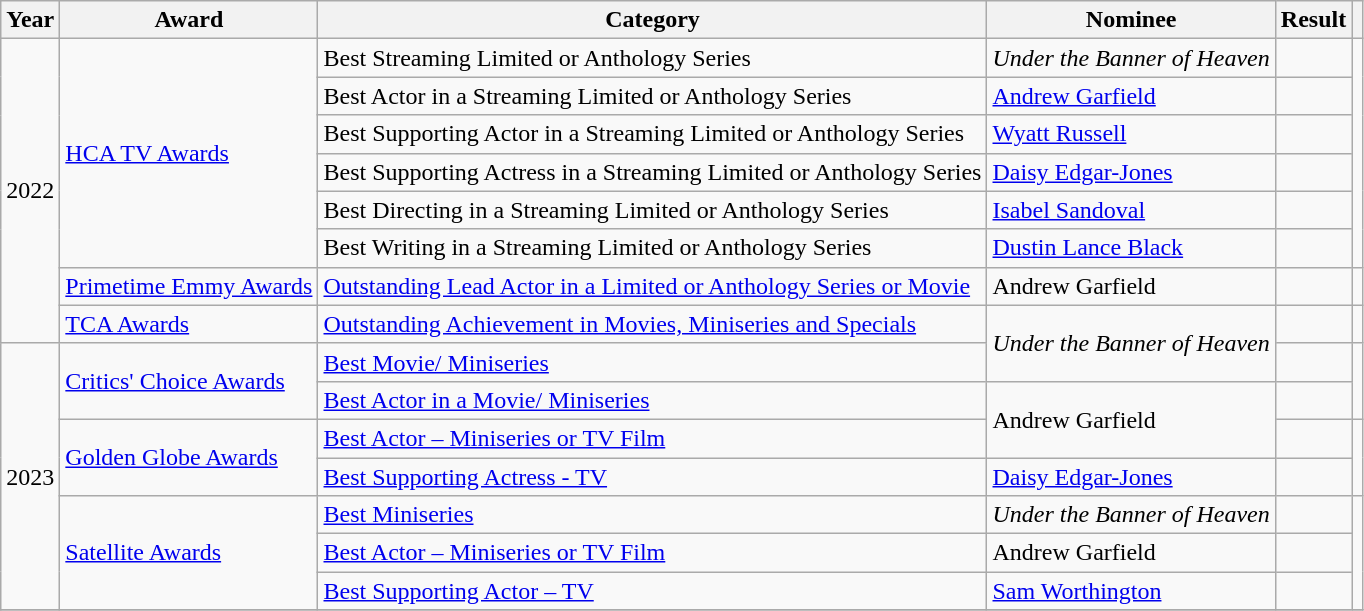<table class="wikitable sortable">
<tr>
<th scope="col">Year</th>
<th scope="col">Award</th>
<th scope="col">Category</th>
<th scope="col">Nominee</th>
<th scope="col">Result</th>
<th scope="col" class="unsortable"></th>
</tr>
<tr>
<td rowspan="8" style="text-align:center;">2022</td>
<td rowspan="6"><a href='#'>HCA TV Awards</a></td>
<td>Best Streaming Limited or Anthology Series</td>
<td><em>Under the Banner of Heaven</em></td>
<td></td>
<td rowspan="6" align="center"></td>
</tr>
<tr>
<td>Best Actor in a Streaming Limited or Anthology Series</td>
<td><a href='#'>Andrew Garfield</a></td>
<td></td>
</tr>
<tr>
<td>Best Supporting Actor in a Streaming Limited or Anthology Series</td>
<td><a href='#'>Wyatt Russell</a></td>
<td></td>
</tr>
<tr>
<td>Best Supporting Actress in a Streaming Limited or Anthology Series</td>
<td><a href='#'>Daisy Edgar-Jones</a></td>
<td></td>
</tr>
<tr>
<td>Best Directing in a Streaming Limited or Anthology Series</td>
<td><a href='#'>Isabel Sandoval</a> </td>
<td></td>
</tr>
<tr>
<td>Best Writing in a Streaming Limited or Anthology Series</td>
<td><a href='#'>Dustin Lance Black</a> </td>
<td></td>
</tr>
<tr>
<td><a href='#'>Primetime Emmy Awards</a></td>
<td><a href='#'>Outstanding Lead Actor in a Limited or Anthology Series or Movie</a></td>
<td>Andrew Garfield</td>
<td></td>
<td align="center"></td>
</tr>
<tr>
<td><a href='#'>TCA Awards</a></td>
<td><a href='#'>Outstanding Achievement in Movies, Miniseries and Specials</a></td>
<td rowspan="2"><em>Under the Banner of Heaven</em></td>
<td></td>
<td align="center"></td>
</tr>
<tr>
<td rowspan="7" style="text-align:center;">2023</td>
<td rowspan="2"><a href='#'>Critics' Choice Awards</a></td>
<td><a href='#'>Best Movie/ Miniseries</a></td>
<td></td>
<td align="center" rowspan="2"></td>
</tr>
<tr>
<td><a href='#'>Best Actor in a Movie/ Miniseries</a></td>
<td rowspan="2">Andrew Garfield</td>
<td></td>
</tr>
<tr>
<td rowspan="2"><a href='#'>Golden Globe Awards</a></td>
<td><a href='#'>Best Actor – Miniseries or TV Film</a></td>
<td></td>
<td align="center" rowspan="2"></td>
</tr>
<tr>
<td><a href='#'>Best Supporting Actress - TV</a></td>
<td><a href='#'>Daisy Edgar-Jones</a></td>
<td></td>
</tr>
<tr>
<td rowspan="3"><a href='#'>Satellite Awards</a></td>
<td><a href='#'>Best Miniseries</a></td>
<td><em>Under the Banner of Heaven</em></td>
<td></td>
<td align="center" rowspan="3"></td>
</tr>
<tr>
<td><a href='#'>Best Actor – Miniseries or TV Film</a></td>
<td>Andrew Garfield</td>
<td></td>
</tr>
<tr>
<td><a href='#'>Best Supporting Actor – TV</a></td>
<td><a href='#'>Sam Worthington</a></td>
<td></td>
</tr>
<tr>
</tr>
</table>
